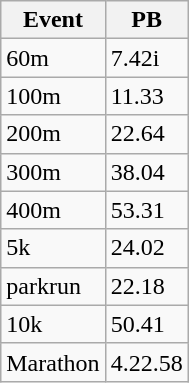<table class="wikitable">
<tr>
<th>Event</th>
<th>PB</th>
</tr>
<tr>
<td>60m</td>
<td>7.42i</td>
</tr>
<tr>
<td>100m</td>
<td>11.33</td>
</tr>
<tr>
<td>200m</td>
<td>22.64</td>
</tr>
<tr>
<td>300m</td>
<td>38.04</td>
</tr>
<tr>
<td>400m</td>
<td>53.31</td>
</tr>
<tr>
<td>5k</td>
<td>24.02</td>
</tr>
<tr>
<td>parkrun</td>
<td>22.18</td>
</tr>
<tr>
<td>10k</td>
<td>50.41</td>
</tr>
<tr>
<td>Marathon</td>
<td>4.22.58</td>
</tr>
</table>
